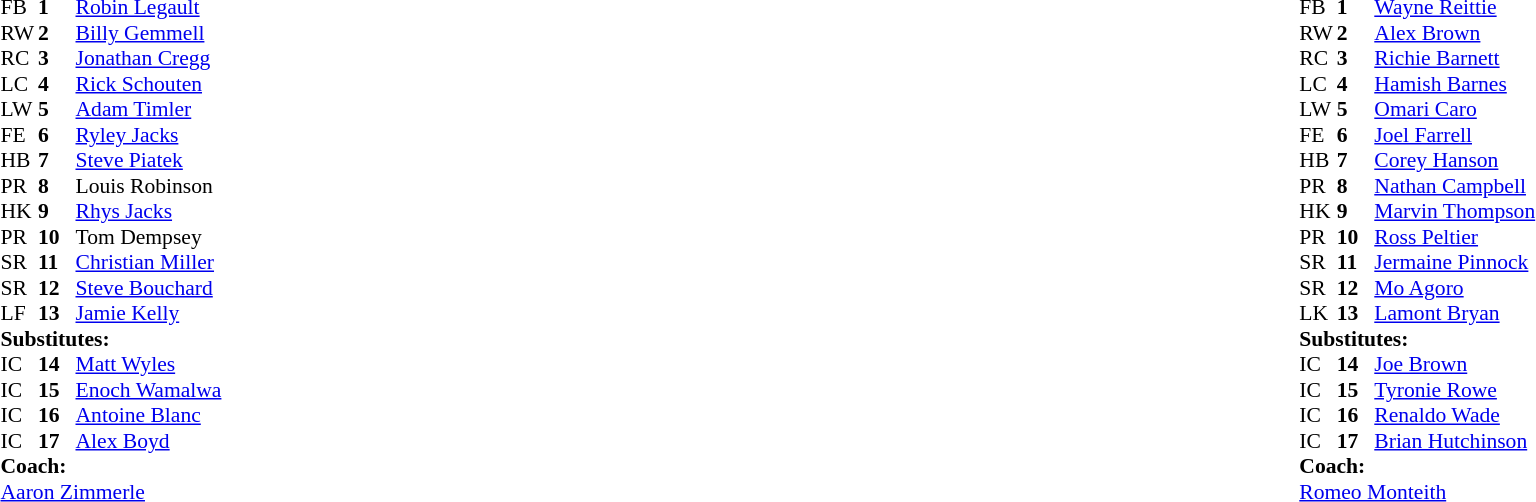<table width="100%">
<tr>
<td valign="top" width="50%"><br><table style="font-size: 90%" cellspacing="0" cellpadding="0">
<tr>
<th width="25"></th>
<th width="25"></th>
</tr>
<tr>
<td>FB</td>
<td><strong>1</strong></td>
<td><a href='#'>Robin Legault</a></td>
</tr>
<tr>
<td>RW</td>
<td><strong>2</strong></td>
<td><a href='#'>Billy Gemmell</a></td>
</tr>
<tr>
<td>RC</td>
<td><strong>3</strong></td>
<td><a href='#'>Jonathan Cregg</a></td>
</tr>
<tr>
<td>LC</td>
<td><strong>4</strong></td>
<td><a href='#'>Rick Schouten</a></td>
</tr>
<tr>
<td>LW</td>
<td><strong>5</strong></td>
<td><a href='#'>Adam Timler</a></td>
</tr>
<tr>
<td>FE</td>
<td><strong>6</strong></td>
<td><a href='#'>Ryley Jacks</a></td>
</tr>
<tr>
<td>HB</td>
<td><strong>7</strong></td>
<td><a href='#'>Steve Piatek</a></td>
</tr>
<tr>
<td>PR</td>
<td><strong>8</strong></td>
<td>Louis Robinson</td>
</tr>
<tr>
<td>HK</td>
<td><strong>9</strong></td>
<td><a href='#'>Rhys Jacks</a></td>
</tr>
<tr>
<td>PR</td>
<td><strong>10</strong></td>
<td>Tom Dempsey</td>
</tr>
<tr>
<td>SR</td>
<td><strong>11</strong></td>
<td><a href='#'>Christian Miller</a></td>
</tr>
<tr>
<td>SR</td>
<td><strong>12</strong></td>
<td><a href='#'>Steve Bouchard</a></td>
</tr>
<tr>
<td>LF</td>
<td><strong>13</strong></td>
<td><a href='#'>Jamie Kelly</a></td>
</tr>
<tr>
<td colspan=3><strong>Substitutes:</strong></td>
</tr>
<tr>
<td>IC</td>
<td><strong>14</strong></td>
<td><a href='#'>Matt Wyles</a></td>
</tr>
<tr>
<td>IC</td>
<td><strong>15</strong></td>
<td><a href='#'>Enoch Wamalwa</a></td>
</tr>
<tr>
<td>IC</td>
<td><strong>16</strong></td>
<td><a href='#'>Antoine Blanc</a></td>
</tr>
<tr>
<td>IC</td>
<td><strong>17</strong></td>
<td><a href='#'>Alex Boyd</a></td>
</tr>
<tr>
<td colspan=3><strong>Coach:</strong></td>
</tr>
<tr>
<td colspan="4"><a href='#'>Aaron Zimmerle</a></td>
</tr>
</table>
</td>
<td valign="top" width="50%"><br><table style="font-size: 90%" cellspacing="0" cellpadding="0" align="center">
<tr>
<th width="25"></th>
<th width="25"></th>
</tr>
<tr>
<td>FB</td>
<td><strong>1</strong></td>
<td><a href='#'>Wayne Reittie</a></td>
</tr>
<tr>
<td>RW</td>
<td><strong>2</strong></td>
<td><a href='#'>Alex Brown</a></td>
</tr>
<tr>
<td>RC</td>
<td><strong>3</strong></td>
<td><a href='#'>Richie Barnett</a></td>
</tr>
<tr>
<td>LC</td>
<td><strong>4</strong></td>
<td><a href='#'>Hamish Barnes</a></td>
</tr>
<tr>
<td>LW</td>
<td><strong>5</strong></td>
<td><a href='#'>Omari Caro</a></td>
</tr>
<tr>
<td>FE</td>
<td><strong>6</strong></td>
<td><a href='#'>Joel Farrell</a></td>
</tr>
<tr>
<td>HB</td>
<td><strong>7</strong></td>
<td><a href='#'>Corey Hanson</a></td>
</tr>
<tr>
<td>PR</td>
<td><strong>8</strong></td>
<td><a href='#'>Nathan Campbell</a></td>
</tr>
<tr>
<td>HK</td>
<td><strong>9</strong></td>
<td><a href='#'>Marvin Thompson</a></td>
</tr>
<tr>
<td>PR</td>
<td><strong>10</strong></td>
<td><a href='#'>Ross Peltier</a></td>
</tr>
<tr>
<td>SR</td>
<td><strong>11</strong></td>
<td><a href='#'>Jermaine Pinnock</a></td>
</tr>
<tr>
<td>SR</td>
<td><strong>12</strong></td>
<td><a href='#'>Mo Agoro</a></td>
</tr>
<tr>
<td>LK</td>
<td><strong>13</strong></td>
<td><a href='#'>Lamont Bryan</a></td>
</tr>
<tr>
<td colspan=3><strong>Substitutes:</strong></td>
</tr>
<tr>
<td>IC</td>
<td><strong>14</strong></td>
<td><a href='#'>Joe Brown</a></td>
</tr>
<tr>
<td>IC</td>
<td><strong>15</strong></td>
<td><a href='#'>Tyronie Rowe</a> </td>
</tr>
<tr>
<td>IC</td>
<td><strong>16</strong></td>
<td><a href='#'>Renaldo Wade</a></td>
</tr>
<tr>
<td>IC</td>
<td><strong>17</strong></td>
<td><a href='#'>Brian Hutchinson</a></td>
</tr>
<tr>
<td colspan=3><strong>Coach:</strong></td>
</tr>
<tr>
<td colspan="4"><a href='#'>Romeo Monteith</a></td>
</tr>
</table>
</td>
</tr>
</table>
